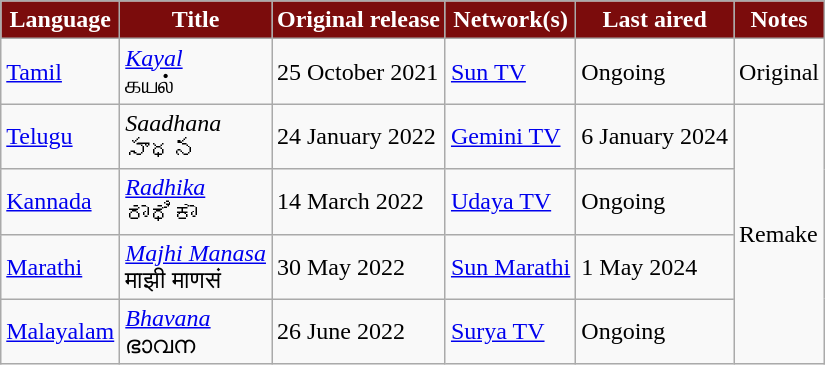<table class="wikitable" style="margin-right: 0;">
<tr style="color:white">
<th style="background:#7b0c0c; ">Language</th>
<th style="background:#7b0c0c; ">Title</th>
<th style="background:#7b0c0c; ">Original release</th>
<th style="background:#7b0c0c; ">Network(s)</th>
<th style="background:#7b0c0c; ">Last aired</th>
<th style="background:#7b0c0c; ">Notes</th>
</tr>
<tr>
<td><a href='#'>Tamil</a></td>
<td><em><a href='#'>Kayal</a></em> <br> கயல்</td>
<td>25 October 2021</td>
<td><a href='#'>Sun TV</a></td>
<td>Ongoing</td>
<td>Original</td>
</tr>
<tr>
<td><a href='#'>Telugu</a></td>
<td><em>Saadhana</em> <br> సాధన</td>
<td>24 January 2022</td>
<td><a href='#'>Gemini TV</a></td>
<td>6 January 2024</td>
<td rowspan="4">Remake</td>
</tr>
<tr>
<td><a href='#'>Kannada</a></td>
<td><em><a href='#'>Radhika</a></em> <br> ರಾಧಿಕಾ</td>
<td>14 March 2022</td>
<td><a href='#'>Udaya TV</a></td>
<td>Ongoing</td>
</tr>
<tr>
<td><a href='#'>Marathi</a></td>
<td><em><a href='#'>Majhi Manasa</a></em> <br> माझी माणसं</td>
<td>30 May 2022</td>
<td><a href='#'>Sun Marathi</a></td>
<td>1 May 2024</td>
</tr>
<tr>
<td><a href='#'>Malayalam</a></td>
<td><em><a href='#'>Bhavana</a></em> <br> ഭാവന</td>
<td>26 June 2022</td>
<td><a href='#'>Surya TV</a></td>
<td>Ongoing</td>
</tr>
</table>
